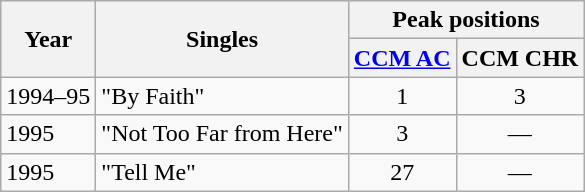<table class="wikitable">
<tr>
<th rowspan="2">Year</th>
<th rowspan="2">Singles</th>
<th colspan="2">Peak positions</th>
</tr>
<tr>
<th><a href='#'>CCM AC</a></th>
<th>CCM CHR</th>
</tr>
<tr>
<td>1994–95</td>
<td>"By Faith"</td>
<td align="center">1</td>
<td align="center">3</td>
</tr>
<tr>
<td>1995</td>
<td>"Not Too Far from Here"</td>
<td align="center">3</td>
<td align="center">—</td>
</tr>
<tr>
<td>1995</td>
<td>"Tell Me"</td>
<td align="center">27</td>
<td align="center">—</td>
</tr>
</table>
